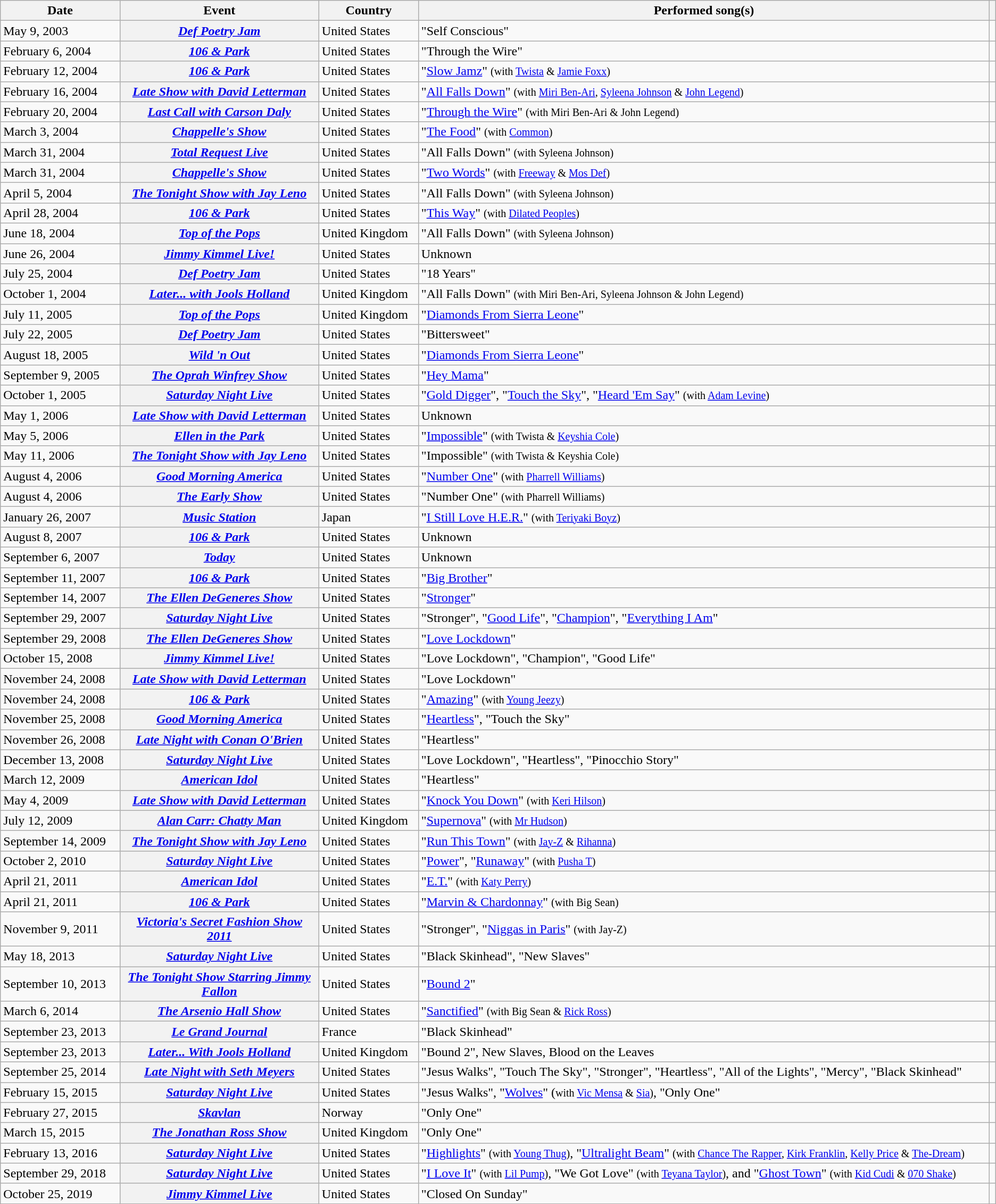<table class="wikitable sortable plainrowheaders">
<tr>
<th style="width:12%;">Date</th>
<th style="width:20%;">Event</th>
<th style="width:10%;">Country</th>
<th>Performed song(s)</th>
<th scope="col" class="unsortable"></th>
</tr>
<tr>
<td>May 9, 2003</td>
<th scope="row"><em><a href='#'>Def Poetry Jam</a></em></th>
<td>United States</td>
<td>"Self Conscious"</td>
<td style="text-align:center;"></td>
</tr>
<tr>
<td>February 6, 2004</td>
<th scope="row"><em><a href='#'>106 & Park</a></em></th>
<td>United States</td>
<td>"Through the Wire"</td>
<td style="text-align:center;"></td>
</tr>
<tr>
<td>February 12, 2004</td>
<th scope="row"><em><a href='#'>106 & Park</a></em></th>
<td>United States</td>
<td>"<a href='#'>Slow Jamz</a>" <small>(with <a href='#'>Twista</a> & <a href='#'>Jamie Foxx</a>)</small></td>
<td style="text-align:center;"></td>
</tr>
<tr>
<td>February 16, 2004</td>
<th scope="row"><em><a href='#'>Late Show with David Letterman</a></em></th>
<td>United States</td>
<td>"<a href='#'>All Falls Down</a>" <small>(with <a href='#'>Miri Ben-Ari</a>, <a href='#'>Syleena Johnson</a> & <a href='#'>John Legend</a>)</small></td>
<td style="text-align:center;"></td>
</tr>
<tr>
<td>February 20, 2004</td>
<th scope="row"><em><a href='#'>Last Call with Carson Daly</a></em></th>
<td>United States</td>
<td>"<a href='#'>Through the Wire</a>" <small>(with Miri Ben-Ari & John Legend)</small></td>
<td style="text-align:center;"></td>
</tr>
<tr>
<td>March 3, 2004</td>
<th scope="row"><em><a href='#'>Chappelle's Show</a></em></th>
<td>United States</td>
<td>"<a href='#'>The Food</a>" <small>(with <a href='#'>Common</a>)</small></td>
<td style="text-align:center;"></td>
</tr>
<tr>
<td>March 31, 2004</td>
<th scope="row"><em><a href='#'>Total Request Live</a></em></th>
<td>United States</td>
<td>"All Falls Down" <small>(with Syleena Johnson)</small></td>
<td style="text-align:center;"></td>
</tr>
<tr>
<td>March 31, 2004</td>
<th scope="row"><em><a href='#'>Chappelle's Show</a></em></th>
<td>United States</td>
<td>"<a href='#'>Two Words</a>" <small>(with <a href='#'>Freeway</a> & <a href='#'>Mos Def</a>)</small></td>
<td style="text-align:center;"></td>
</tr>
<tr>
<td>April 5, 2004</td>
<th scope="row"><em><a href='#'>The Tonight Show with Jay Leno</a></em></th>
<td>United States</td>
<td>"All Falls Down" <small>(with Syleena Johnson)</small></td>
<td style="text-align:center;"></td>
</tr>
<tr>
<td>April 28, 2004</td>
<th scope="row"><em><a href='#'>106 & Park</a></em></th>
<td>United States</td>
<td>"<a href='#'>This Way</a>" <small>(with <a href='#'>Dilated Peoples</a>)</small></td>
<td style="text-align:center;"></td>
</tr>
<tr>
<td>June 18, 2004</td>
<th scope="row"><em><a href='#'>Top of the Pops</a></em></th>
<td>United Kingdom</td>
<td>"All Falls Down" <small>(with Syleena Johnson)</small></td>
<td style="text-align:center;"></td>
</tr>
<tr>
<td>June 26, 2004</td>
<th scope="row"><em><a href='#'>Jimmy Kimmel Live!</a></em></th>
<td>United States</td>
<td>Unknown</td>
<td style="text-align:center;"></td>
</tr>
<tr>
<td>July 25, 2004</td>
<th scope="row"><em><a href='#'>Def Poetry Jam</a></em></th>
<td>United States</td>
<td>"18 Years"</td>
<td style="text-align:center;"></td>
</tr>
<tr>
<td>October 1, 2004</td>
<th scope="row"><em><a href='#'>Later... with Jools Holland</a></em></th>
<td>United Kingdom</td>
<td>"All Falls Down" <small>(with Miri Ben-Ari, Syleena Johnson & John Legend)</small></td>
<td style="text-align:center;"></td>
</tr>
<tr>
<td>July 11, 2005</td>
<th scope="row"><em><a href='#'>Top of the Pops</a></em></th>
<td>United Kingdom</td>
<td>"<a href='#'>Diamonds From Sierra Leone</a>"</td>
<td style="text-align:center;"></td>
</tr>
<tr>
<td>July 22, 2005</td>
<th scope="row"><em><a href='#'>Def Poetry Jam</a></em></th>
<td>United States</td>
<td>"Bittersweet"</td>
<td style="text-align:center;"></td>
</tr>
<tr>
<td>August 18, 2005</td>
<th scope="row"><em><a href='#'>Wild 'n Out</a></em></th>
<td>United States</td>
<td>"<a href='#'>Diamonds From Sierra Leone</a>"</td>
<td style="text-align:center;"></td>
</tr>
<tr>
<td>September 9, 2005</td>
<th scope="row"><em><a href='#'>The Oprah Winfrey Show</a></em></th>
<td>United States</td>
<td>"<a href='#'>Hey Mama</a>"</td>
<td style="text-align:center;"></td>
</tr>
<tr>
<td>October 1, 2005</td>
<th scope="row"><em><a href='#'>Saturday Night Live</a></em></th>
<td>United States</td>
<td>"<a href='#'>Gold Digger</a>", "<a href='#'>Touch the Sky</a>", "<a href='#'>Heard 'Em Say</a>" <small>(with <a href='#'>Adam Levine</a>)</small></td>
<td style="text-align:center;"></td>
</tr>
<tr>
<td>May 1, 2006</td>
<th scope="row"><em><a href='#'>Late Show with David Letterman</a></em></th>
<td>United States</td>
<td>Unknown</td>
<td style="text-align:center;"></td>
</tr>
<tr>
<td>May 5, 2006</td>
<th scope="row"><em><a href='#'>Ellen in the Park</a></em></th>
<td>United States</td>
<td>"<a href='#'>Impossible</a>" <small>(with Twista & <a href='#'>Keyshia Cole</a>)</small></td>
<td style="text-align:center;"></td>
</tr>
<tr>
<td>May 11, 2006</td>
<th scope="row"><em><a href='#'>The Tonight Show with Jay Leno</a></em></th>
<td>United States</td>
<td>"Impossible" <small>(with Twista & Keyshia Cole)</small></td>
<td style="text-align:center;"></td>
</tr>
<tr>
<td>August 4, 2006</td>
<th scope="row"><em><a href='#'>Good Morning America</a></em></th>
<td>United States</td>
<td>"<a href='#'>Number One</a>" <small>(with <a href='#'>Pharrell Williams</a>)</small></td>
<td style="text-align:center;"></td>
</tr>
<tr>
<td>August 4, 2006</td>
<th scope="row"><em><a href='#'>The Early Show</a></em></th>
<td>United States</td>
<td>"Number One" <small>(with Pharrell Williams)</small></td>
<td style="text-align:center;"></td>
</tr>
<tr>
<td>January 26, 2007</td>
<th scope="row"><em><a href='#'>Music Station</a></em></th>
<td>Japan</td>
<td>"<a href='#'>I Still Love H.E.R.</a>" <small>(with <a href='#'>Teriyaki Boyz</a>)</small></td>
<td></td>
</tr>
<tr>
<td>August 8, 2007</td>
<th scope="row"><em><a href='#'>106 & Park</a></em></th>
<td>United States</td>
<td>Unknown</td>
<td style="text-align:center;"></td>
</tr>
<tr>
<td>September 6, 2007</td>
<th scope="row"><em><a href='#'>Today</a></em></th>
<td>United States</td>
<td>Unknown</td>
<td style="text-align:center;"></td>
</tr>
<tr>
<td>September 11, 2007</td>
<th scope="row"><em><a href='#'>106 & Park</a></em></th>
<td>United States</td>
<td>"<a href='#'>Big Brother</a>"</td>
<td style="text-align:center;"></td>
</tr>
<tr>
<td>September 14, 2007</td>
<th scope="row"><em><a href='#'>The Ellen DeGeneres Show</a></em></th>
<td>United States</td>
<td>"<a href='#'>Stronger</a>"</td>
<td style="text-align:center;"></td>
</tr>
<tr>
<td>September 29, 2007</td>
<th scope="row"><em><a href='#'>Saturday Night Live</a></em></th>
<td>United States</td>
<td>"Stronger", "<a href='#'>Good Life</a>", "<a href='#'>Champion</a>", "<a href='#'>Everything I Am</a>"</td>
<td style="text-align:center;"></td>
</tr>
<tr>
<td>September 29, 2008</td>
<th scope="row"><em><a href='#'>The Ellen DeGeneres Show</a></em></th>
<td>United States</td>
<td>"<a href='#'>Love Lockdown</a>"</td>
<td style="text-align:center;"></td>
</tr>
<tr>
<td>October 15, 2008</td>
<th scope="row"><em><a href='#'>Jimmy Kimmel Live!</a></em></th>
<td>United States</td>
<td>"Love Lockdown", "Champion", "Good Life"</td>
<td style="text-align:center;"></td>
</tr>
<tr>
<td>November 24, 2008</td>
<th scope="row"><em><a href='#'>Late Show with David Letterman</a></em></th>
<td>United States</td>
<td>"Love Lockdown"</td>
<td style="text-align:center;"></td>
</tr>
<tr>
<td>November 24, 2008</td>
<th scope="row"><em><a href='#'>106 & Park</a></em></th>
<td>United States</td>
<td>"<a href='#'>Amazing</a>" <small>(with <a href='#'>Young Jeezy</a>)</small></td>
<td style="text-align:center;"></td>
</tr>
<tr>
<td>November 25, 2008</td>
<th scope="row"><em><a href='#'>Good Morning America</a></em></th>
<td>United States</td>
<td>"<a href='#'>Heartless</a>", "Touch the Sky"</td>
<td style="text-align:center;"></td>
</tr>
<tr>
<td>November 26, 2008</td>
<th scope="row"><em><a href='#'>Late Night with Conan O'Brien</a></em></th>
<td>United States</td>
<td>"Heartless"</td>
<td style="text-align:center;"></td>
</tr>
<tr>
<td>December 13, 2008</td>
<th scope="row"><em><a href='#'>Saturday Night Live</a></em></th>
<td>United States</td>
<td>"Love Lockdown", "Heartless", "Pinocchio Story"</td>
<td style="text-align:center;"></td>
</tr>
<tr>
<td>March 12, 2009</td>
<th scope="row"><em><a href='#'>American Idol</a></em></th>
<td>United States</td>
<td>"Heartless"</td>
<td style="text-align:center;"></td>
</tr>
<tr>
<td>May 4, 2009</td>
<th scope="row"><em><a href='#'>Late Show with David Letterman</a></em></th>
<td>United States</td>
<td>"<a href='#'>Knock You Down</a>" <small>(with <a href='#'>Keri Hilson</a>)</small></td>
<td style="text-align:center;"></td>
</tr>
<tr>
<td>July 12, 2009</td>
<th scope="row"><em><a href='#'>Alan Carr: Chatty Man</a></em></th>
<td>United Kingdom</td>
<td>"<a href='#'>Supernova</a>" <small>(with <a href='#'>Mr Hudson</a>)</small></td>
<td style="text-align:center;"></td>
</tr>
<tr>
<td>September 14, 2009</td>
<th scope="row"><em><a href='#'>The Tonight Show with Jay Leno</a></em></th>
<td>United States</td>
<td>"<a href='#'>Run This Town</a>" <small>(with <a href='#'>Jay-Z</a> & <a href='#'>Rihanna</a>)</small></td>
<td style="text-align:center;"></td>
</tr>
<tr>
<td>October 2, 2010</td>
<th scope="row"><em><a href='#'>Saturday Night Live</a></em></th>
<td>United States</td>
<td>"<a href='#'>Power</a>", "<a href='#'>Runaway</a>" <small>(with <a href='#'>Pusha T</a>)</small></td>
<td style="text-align:center;"></td>
</tr>
<tr>
<td>April 21, 2011</td>
<th scope="row"><em><a href='#'>American Idol</a></em></th>
<td>United States</td>
<td>"<a href='#'>E.T.</a>" <small>(with <a href='#'>Katy Perry</a>)</small></td>
<td style="text-align:center;"></td>
</tr>
<tr>
<td>April 21, 2011</td>
<th scope="row"><em><a href='#'>106 & Park</a></em></th>
<td>United States</td>
<td>"<a href='#'>Marvin & Chardonnay</a>" <small>(with Big Sean)</small></td>
<td style="text-align:center;"></td>
</tr>
<tr>
<td>November 9, 2011</td>
<th scope="row"><em><a href='#'>Victoria's Secret Fashion Show 2011</a></em></th>
<td>United States</td>
<td>"Stronger", "<a href='#'>Niggas in Paris</a>" <small>(with Jay-Z)</small></td>
<td style="text-align:center;"></td>
</tr>
<tr>
<td>May 18, 2013</td>
<th scope="row"><em><a href='#'>Saturday Night Live</a></em></th>
<td>United States</td>
<td>"Black Skinhead", "New Slaves"</td>
<td style="text-align:center;"></td>
</tr>
<tr>
<td>September 10, 2013</td>
<th scope="row"><em><a href='#'>The Tonight Show Starring Jimmy Fallon</a></em></th>
<td>United States</td>
<td>"<a href='#'>Bound 2</a>"</td>
<td style="text-align:center;"></td>
</tr>
<tr>
<td>March 6, 2014</td>
<th scope="row"><em><a href='#'>The Arsenio Hall Show</a></em></th>
<td>United States</td>
<td>"<a href='#'>Sanctified</a>" <small>(with Big Sean & <a href='#'>Rick Ross</a>)</small></td>
<td style="text-align:center;"></td>
</tr>
<tr>
<td>September 23, 2013</td>
<th scope="row"><em><a href='#'>Le Grand Journal</a></em></th>
<td>France</td>
<td>"Black Skinhead"</td>
<td style="text-align:center;"></td>
</tr>
<tr>
<td>September 23, 2013</td>
<th scope="row"><em><a href='#'>Later... With Jools Holland</a></em></th>
<td>United Kingdom</td>
<td>"Bound 2", New Slaves, Blood on the Leaves</td>
<td style="text-align:center;"></td>
</tr>
<tr>
<td>September 25, 2014</td>
<th scope="row"><em><a href='#'>Late Night with Seth Meyers</a></em></th>
<td>United States</td>
<td>"Jesus Walks", "Touch The Sky", "Stronger", "Heartless", "All of the Lights", "Mercy", "Black Skinhead"</td>
<td style="text-align:center;"></td>
</tr>
<tr>
<td>February 15, 2015</td>
<th scope="row"><em><a href='#'>Saturday Night Live</a></em></th>
<td>United States</td>
<td>"Jesus Walks", "<a href='#'>Wolves</a>" (<small>with <a href='#'>Vic Mensa</a> & <a href='#'>Sia</a>)</small>, "Only One"</td>
<td style="text-align:center;"></td>
</tr>
<tr>
<td>February 27, 2015</td>
<th scope="row"><em><a href='#'>Skavlan</a></em></th>
<td>Norway</td>
<td>"Only One"</td>
<td style="text-align:center;"></td>
</tr>
<tr>
<td>March 15, 2015</td>
<th scope="row"><em><a href='#'>The Jonathan Ross Show</a></em></th>
<td>United Kingdom</td>
<td>"Only One"</td>
<td style="text-align:center;"></td>
</tr>
<tr>
<td>February 13, 2016</td>
<th scope="row"><em><a href='#'>Saturday Night Live</a></em></th>
<td>United States</td>
<td>"<a href='#'>Highlights</a>" <small>(with <a href='#'>Young Thug</a>)</small>, "<a href='#'>Ultralight Beam</a>" <small>(with <a href='#'>Chance The Rapper</a>, <a href='#'>Kirk Franklin</a>, <a href='#'>Kelly Price</a> & <a href='#'>The-Dream</a>)</small></td>
<td style="text-align:center;"></td>
</tr>
<tr>
<td>September 29, 2018</td>
<th scope="row"><em><a href='#'>Saturday Night Live</a></em></th>
<td>United States</td>
<td>"<a href='#'>I Love It</a>" <small>(with <a href='#'>Lil Pump</a>)</small>, "We Got Love" <small>(with <a href='#'>Teyana Taylor</a>)</small>, and "<a href='#'>Ghost Town</a>" <small>(with <a href='#'>Kid Cudi</a> & <a href='#'>070 Shake</a>)</small></td>
<td style="text-align:center;"></td>
</tr>
<tr>
<td>October 25, 2019</td>
<th scope="row"><em><a href='#'>Jimmy Kimmel Live</a></em></th>
<td>United States</td>
<td>"Closed On Sunday"</td>
<td style="text-align:center;"></td>
</tr>
</table>
